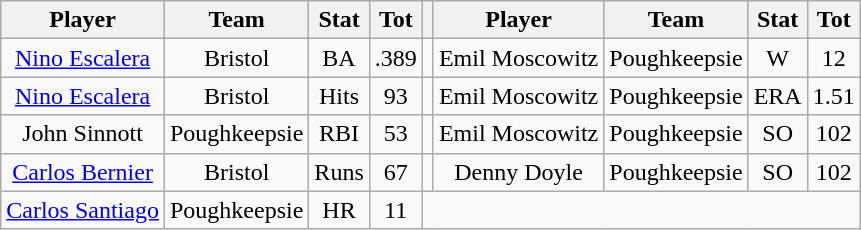<table class="wikitable" style="text-align:center">
<tr>
<th>Player</th>
<th>Team</th>
<th>Stat</th>
<th>Tot</th>
<th></th>
<th>Player</th>
<th>Team</th>
<th>Stat</th>
<th>Tot</th>
</tr>
<tr>
<td><a href='#'>Nino Escalera</a></td>
<td>Bristol</td>
<td>BA</td>
<td>.389</td>
<td></td>
<td>Emil Moscowitz</td>
<td>Poughkeepsie</td>
<td>W</td>
<td>12</td>
</tr>
<tr>
<td><a href='#'>Nino Escalera</a></td>
<td>Bristol</td>
<td>Hits</td>
<td>93</td>
<td></td>
<td>Emil Moscowitz</td>
<td>Poughkeepsie</td>
<td>ERA</td>
<td>1.51</td>
</tr>
<tr>
<td>John Sinnott</td>
<td>Poughkeepsie</td>
<td>RBI</td>
<td>53</td>
<td></td>
<td>Emil Moscowitz</td>
<td>Poughkeepsie</td>
<td>SO</td>
<td>102</td>
</tr>
<tr>
<td><a href='#'>Carlos Bernier</a></td>
<td>Bristol</td>
<td>Runs</td>
<td>67</td>
<td></td>
<td>Denny Doyle</td>
<td>Poughkeepsie</td>
<td>SO</td>
<td>102</td>
</tr>
<tr>
<td><a href='#'>Carlos Santiago</a></td>
<td>Poughkeepsie</td>
<td>HR</td>
<td>11</td>
</tr>
</table>
